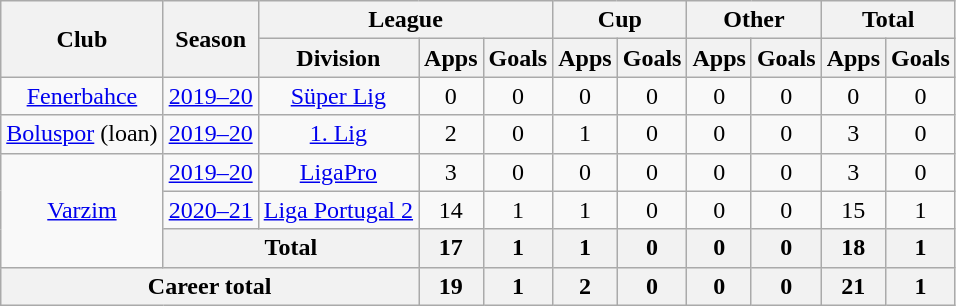<table class="wikitable" style="text-align: center">
<tr>
<th rowspan="2">Club</th>
<th rowspan="2">Season</th>
<th colspan="3">League</th>
<th colspan="2">Cup</th>
<th colspan="2">Other</th>
<th colspan="2">Total</th>
</tr>
<tr>
<th>Division</th>
<th>Apps</th>
<th>Goals</th>
<th>Apps</th>
<th>Goals</th>
<th>Apps</th>
<th>Goals</th>
<th>Apps</th>
<th>Goals</th>
</tr>
<tr>
<td><a href='#'>Fenerbahce</a></td>
<td><a href='#'>2019–20</a></td>
<td><a href='#'>Süper Lig</a></td>
<td>0</td>
<td>0</td>
<td>0</td>
<td>0</td>
<td>0</td>
<td>0</td>
<td>0</td>
<td>0</td>
</tr>
<tr>
<td><a href='#'>Boluspor</a> (loan)</td>
<td><a href='#'>2019–20</a></td>
<td><a href='#'>1. Lig</a></td>
<td>2</td>
<td>0</td>
<td>1</td>
<td>0</td>
<td>0</td>
<td>0</td>
<td>3</td>
<td>0</td>
</tr>
<tr>
<td rowspan="3"><a href='#'>Varzim</a></td>
<td><a href='#'>2019–20</a></td>
<td><a href='#'>LigaPro</a></td>
<td>3</td>
<td>0</td>
<td>0</td>
<td>0</td>
<td>0</td>
<td>0</td>
<td>3</td>
<td>0</td>
</tr>
<tr>
<td><a href='#'>2020–21</a></td>
<td><a href='#'>Liga Portugal 2</a></td>
<td>14</td>
<td>1</td>
<td>1</td>
<td>0</td>
<td>0</td>
<td>0</td>
<td>15</td>
<td>1</td>
</tr>
<tr>
<th colspan="2"><strong>Total</strong></th>
<th>17</th>
<th>1</th>
<th>1</th>
<th>0</th>
<th>0</th>
<th>0</th>
<th>18</th>
<th>1</th>
</tr>
<tr>
<th colspan="3"><strong>Career total</strong></th>
<th>19</th>
<th>1</th>
<th>2</th>
<th>0</th>
<th>0</th>
<th>0</th>
<th>21</th>
<th>1</th>
</tr>
</table>
